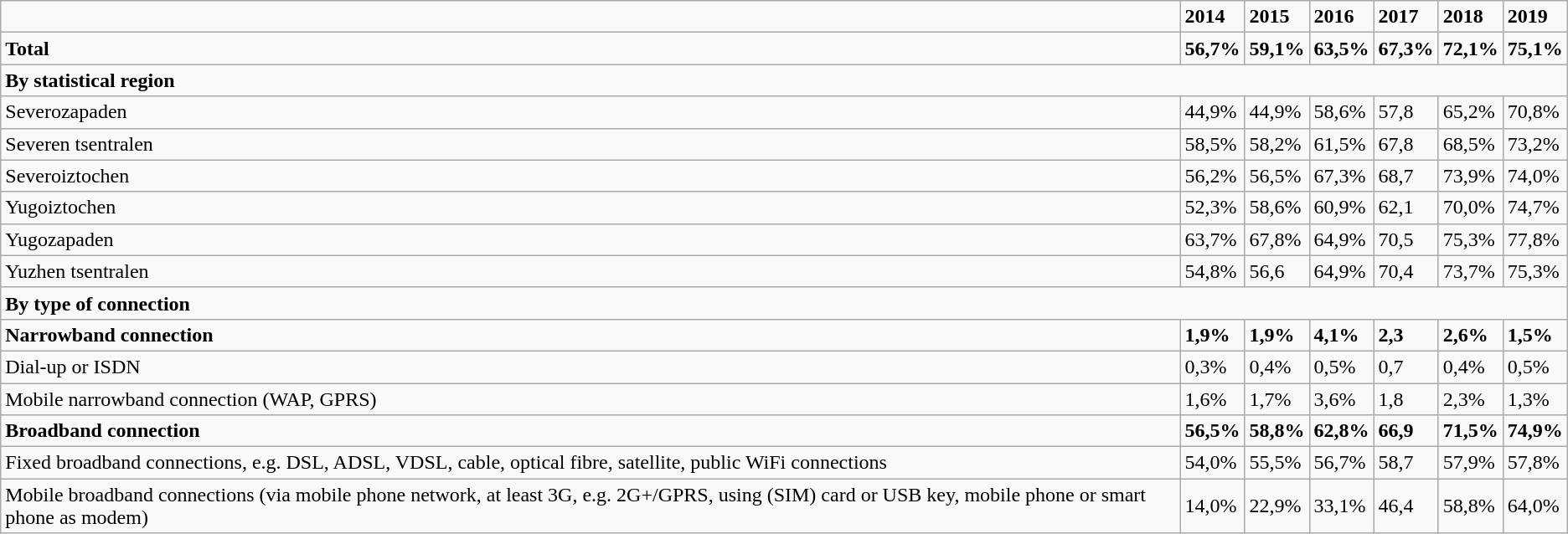<table class="wikitable">
<tr>
<td></td>
<td><strong>2014</strong></td>
<td><strong>2015</strong></td>
<td><strong>2016</strong></td>
<td><strong>2017</strong></td>
<td><strong>2018</strong></td>
<td><strong>2019</strong></td>
</tr>
<tr>
<td><strong>Total</strong></td>
<td><strong>56,7%</strong></td>
<td><strong>59,1%</strong></td>
<td><strong>63,5%</strong></td>
<td><strong>67,3%</strong></td>
<td><strong>72,1%</strong></td>
<td><strong>75,1%</strong></td>
</tr>
<tr>
<td colspan="7"><strong>By statistical region</strong></td>
</tr>
<tr>
<td>Severozapaden</td>
<td>44,9%</td>
<td>44,9%</td>
<td>58,6%</td>
<td>57,8</td>
<td>65,2%</td>
<td>70,8%</td>
</tr>
<tr>
<td>Severen tsentralen</td>
<td>58,5%</td>
<td>58,2%</td>
<td>61,5%</td>
<td>67,8</td>
<td>68,5%</td>
<td>73,2%</td>
</tr>
<tr>
<td>Severoiztochen</td>
<td>56,2%</td>
<td>56,5%</td>
<td>67,3%</td>
<td>68,7</td>
<td>73,9%</td>
<td>74,0%</td>
</tr>
<tr>
<td>Yugoiztochen</td>
<td>52,3%</td>
<td>58,6%</td>
<td>60,9%</td>
<td>62,1</td>
<td>70,0%</td>
<td>74,7%</td>
</tr>
<tr>
<td>Yugozapaden</td>
<td>63,7%</td>
<td>67,8%</td>
<td>64,9%</td>
<td>70,5</td>
<td>75,3%</td>
<td>77,8%</td>
</tr>
<tr>
<td>Yuzhen tsentralen</td>
<td>54,8%</td>
<td>56,6</td>
<td>64,9%</td>
<td>70,4</td>
<td>73,7%</td>
<td>75,3%</td>
</tr>
<tr>
<td colspan="7"><strong>By type of connection</strong></td>
</tr>
<tr>
<td><strong>Narrowband connection</strong></td>
<td><strong>1,9%</strong></td>
<td><strong>1,9%</strong></td>
<td><strong>4,1%</strong></td>
<td><strong>2,3</strong></td>
<td><strong>2,6%</strong></td>
<td><strong>1,5%</strong></td>
</tr>
<tr>
<td>Dial-up or ISDN</td>
<td>0,3%</td>
<td>0,4%</td>
<td>0,5%</td>
<td>0,7</td>
<td>0,4%</td>
<td>0,5%</td>
</tr>
<tr>
<td>Mobile narrowband connection (WAP, GPRS)</td>
<td>1,6%</td>
<td>1,7%</td>
<td>3,6%</td>
<td>1,8</td>
<td>2,3%</td>
<td>1,3%</td>
</tr>
<tr>
<td><strong>Broadband connection</strong></td>
<td><strong>56,5%</strong></td>
<td><strong>58,8%</strong></td>
<td><strong>62,8%</strong></td>
<td><strong>66,9</strong></td>
<td><strong>71,5%</strong></td>
<td><strong>74,9%</strong></td>
</tr>
<tr>
<td>Fixed broadband connections, e.g. DSL, ADSL, VDSL, cable, optical fibre, satellite, public WiFi connections</td>
<td>54,0%</td>
<td>55,5%</td>
<td>56,7%</td>
<td>58,7</td>
<td>57,9%</td>
<td>57,8%</td>
</tr>
<tr>
<td>Mobile broadband connections (via mobile phone network, at least 3G, e.g. 2G+/GPRS, using (SIM) card or USB key, mobile phone or smart phone as modem)</td>
<td>14,0%</td>
<td>22,9%</td>
<td>33,1%</td>
<td>46,4</td>
<td>58,8%</td>
<td>64,0%</td>
</tr>
</table>
